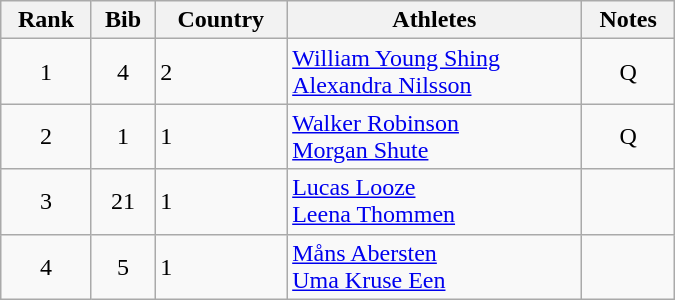<table class="wikitable" style="text-align:center; width:450px">
<tr>
<th>Rank</th>
<th>Bib</th>
<th>Country</th>
<th>Athletes</th>
<th>Notes</th>
</tr>
<tr>
<td>1</td>
<td>4</td>
<td align=left> 2</td>
<td align=left><a href='#'>William Young Shing</a><br><a href='#'>Alexandra Nilsson</a></td>
<td>Q</td>
</tr>
<tr>
<td>2</td>
<td>1</td>
<td align=left> 1</td>
<td align=left><a href='#'>Walker Robinson</a><br><a href='#'>Morgan Shute</a></td>
<td>Q</td>
</tr>
<tr>
<td>3</td>
<td>21</td>
<td align=left> 1</td>
<td align=left><a href='#'>Lucas Looze</a><br><a href='#'>Leena Thommen</a></td>
<td></td>
</tr>
<tr>
<td>4</td>
<td>5</td>
<td align=left> 1</td>
<td align=left><a href='#'>Måns Abersten</a><br><a href='#'>Uma Kruse Een</a></td>
<td></td>
</tr>
</table>
